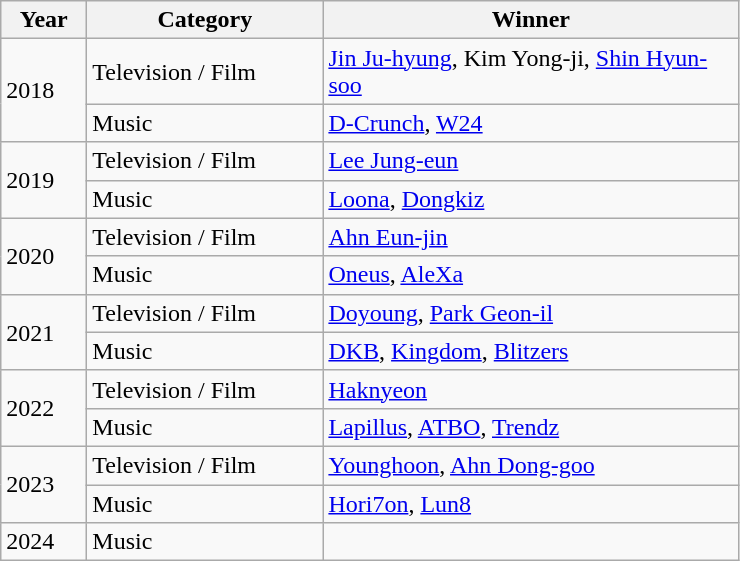<table class="wikitable">
<tr align=center>
<th style="width:50px">Year</th>
<th style="width:150px">Category</th>
<th style="width:270px">Winner</th>
</tr>
<tr>
<td rowspan="2">2018</td>
<td>Television / Film</td>
<td><a href='#'>Jin Ju-hyung</a>, Kim Yong-ji, <a href='#'>Shin Hyun-soo</a></td>
</tr>
<tr>
<td>Music</td>
<td><a href='#'>D-Crunch</a>, <a href='#'>W24</a></td>
</tr>
<tr>
<td rowspan="2">2019</td>
<td>Television / Film</td>
<td><a href='#'>Lee Jung-eun</a></td>
</tr>
<tr>
<td>Music</td>
<td><a href='#'>Loona</a>, <a href='#'>Dongkiz</a></td>
</tr>
<tr>
<td rowspan="2">2020</td>
<td>Television / Film</td>
<td><a href='#'>Ahn Eun-jin</a></td>
</tr>
<tr>
<td>Music</td>
<td><a href='#'>Oneus</a>, <a href='#'>AleXa</a></td>
</tr>
<tr>
<td rowspan="2">2021</td>
<td>Television / Film</td>
<td><a href='#'>Doyoung</a>, <a href='#'>Park Geon-il</a></td>
</tr>
<tr>
<td>Music</td>
<td><a href='#'>DKB</a>, <a href='#'>Kingdom</a>, <a href='#'>Blitzers</a></td>
</tr>
<tr>
<td rowspan="2">2022</td>
<td rowspan="1">Television / Film</td>
<td><a href='#'>Haknyeon</a></td>
</tr>
<tr>
<td>Music</td>
<td><a href='#'>Lapillus</a>, <a href='#'>ATBO</a>, <a href='#'>Trendz</a></td>
</tr>
<tr>
<td rowspan="2">2023</td>
<td>Television / Film</td>
<td><a href='#'>Younghoon</a>, <a href='#'>Ahn Dong-goo</a></td>
</tr>
<tr>
<td>Music</td>
<td><a href='#'>Hori7on</a>, <a href='#'>Lun8</a></td>
</tr>
<tr>
<td rowspan="2">2024</td>
<td>Music</td>
<td></td>
</tr>
</table>
